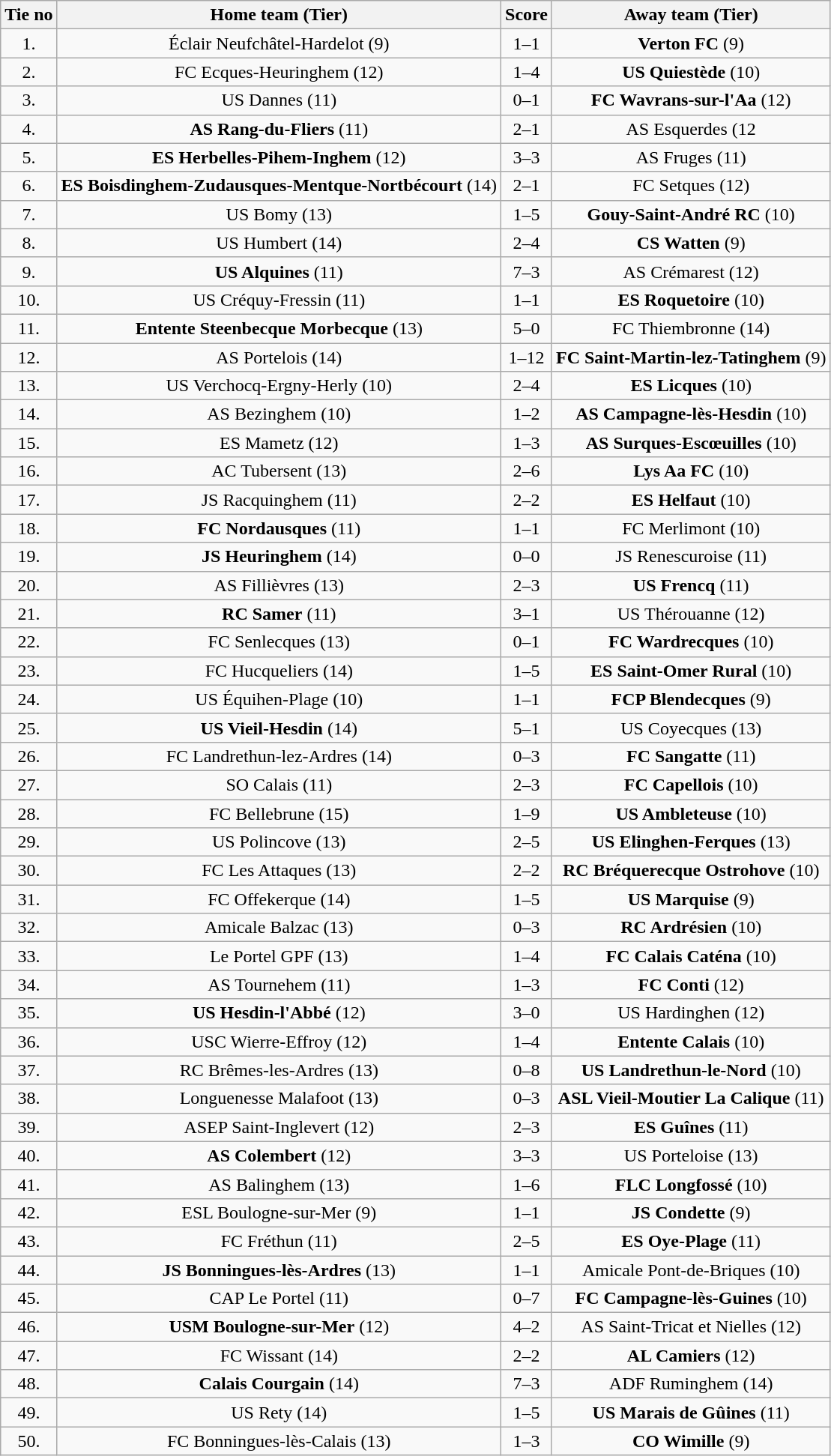<table class="wikitable" style="text-align: center">
<tr>
<th>Tie no</th>
<th>Home team (Tier)</th>
<th>Score</th>
<th>Away team (Tier)</th>
</tr>
<tr>
<td>1.</td>
<td>Éclair Neufchâtel-Hardelot (9)</td>
<td>1–1 </td>
<td><strong>Verton FC</strong> (9)</td>
</tr>
<tr>
<td>2.</td>
<td>FC Ecques-Heuringhem (12)</td>
<td>1–4</td>
<td><strong>US Quiestède</strong> (10)</td>
</tr>
<tr>
<td>3.</td>
<td>US Dannes (11)</td>
<td>0–1</td>
<td><strong>FC Wavrans-sur-l'Aa</strong> (12)</td>
</tr>
<tr>
<td>4.</td>
<td><strong>AS Rang-du-Fliers</strong> (11)</td>
<td>2–1</td>
<td>AS Esquerdes (12</td>
</tr>
<tr>
<td>5.</td>
<td><strong>ES Herbelles-Pihem-Inghem</strong> (12)</td>
<td>3–3 </td>
<td>AS Fruges (11)</td>
</tr>
<tr>
<td>6.</td>
<td><strong>ES Boisdinghem-Zudausques-Mentque-Nortbécourt</strong> (14)</td>
<td>2–1</td>
<td>FC Setques (12)</td>
</tr>
<tr>
<td>7.</td>
<td>US Bomy (13)</td>
<td>1–5</td>
<td><strong>Gouy-Saint-André RC</strong> (10)</td>
</tr>
<tr>
<td>8.</td>
<td>US Humbert (14)</td>
<td>2–4</td>
<td><strong>CS Watten</strong> (9)</td>
</tr>
<tr>
<td>9.</td>
<td><strong>US Alquines</strong> (11)</td>
<td>7–3</td>
<td>AS Crémarest (12)</td>
</tr>
<tr>
<td>10.</td>
<td>US Créquy-Fressin (11)</td>
<td>1–1 </td>
<td><strong>ES Roquetoire</strong> (10)</td>
</tr>
<tr>
<td>11.</td>
<td><strong>Entente Steenbecque Morbecque</strong> (13)</td>
<td>5–0</td>
<td>FC Thiembronne (14)</td>
</tr>
<tr>
<td>12.</td>
<td>AS Portelois (14)</td>
<td>1–12</td>
<td><strong>FC Saint-Martin-lez-Tatinghem</strong> (9)</td>
</tr>
<tr>
<td>13.</td>
<td>US Verchocq-Ergny-Herly (10)</td>
<td>2–4</td>
<td><strong>ES Licques</strong> (10)</td>
</tr>
<tr>
<td>14.</td>
<td>AS Bezinghem (10)</td>
<td>1–2</td>
<td><strong>AS Campagne-lès-Hesdin</strong> (10)</td>
</tr>
<tr>
<td>15.</td>
<td>ES Mametz (12)</td>
<td>1–3</td>
<td><strong>AS Surques-Escœuilles</strong> (10)</td>
</tr>
<tr>
<td>16.</td>
<td>AC Tubersent (13)</td>
<td>2–6</td>
<td><strong>Lys Aa FC</strong> (10)</td>
</tr>
<tr>
<td>17.</td>
<td>JS Racquinghem (11)</td>
<td>2–2 </td>
<td><strong>ES Helfaut</strong> (10)</td>
</tr>
<tr>
<td>18.</td>
<td><strong>FC Nordausques</strong> (11)</td>
<td>1–1 </td>
<td>FC Merlimont (10)</td>
</tr>
<tr>
<td>19.</td>
<td><strong>JS Heuringhem</strong> (14)</td>
<td>0–0 </td>
<td>JS Renescuroise (11)</td>
</tr>
<tr>
<td>20.</td>
<td>AS Fillièvres (13)</td>
<td>2–3</td>
<td><strong>US Frencq</strong> (11)</td>
</tr>
<tr>
<td>21.</td>
<td><strong>RC Samer</strong> (11)</td>
<td>3–1</td>
<td>US Thérouanne (12)</td>
</tr>
<tr>
<td>22.</td>
<td>FC Senlecques (13)</td>
<td>0–1</td>
<td><strong>FC Wardrecques</strong> (10)</td>
</tr>
<tr>
<td>23.</td>
<td>FC Hucqueliers (14)</td>
<td>1–5</td>
<td><strong>ES Saint-Omer Rural</strong> (10)</td>
</tr>
<tr>
<td>24.</td>
<td>US Équihen-Plage (10)</td>
<td>1–1 </td>
<td><strong>FCP Blendecques</strong> (9)</td>
</tr>
<tr>
<td>25.</td>
<td><strong>US Vieil-Hesdin</strong> (14)</td>
<td>5–1</td>
<td>US Coyecques (13)</td>
</tr>
<tr>
<td>26.</td>
<td>FC Landrethun-lez-Ardres (14)</td>
<td>0–3</td>
<td><strong>FC Sangatte</strong> (11)</td>
</tr>
<tr>
<td>27.</td>
<td>SO Calais (11)</td>
<td>2–3</td>
<td><strong>FC Capellois</strong> (10)</td>
</tr>
<tr>
<td>28.</td>
<td>FC Bellebrune (15)</td>
<td>1–9</td>
<td><strong>US Ambleteuse</strong> (10)</td>
</tr>
<tr>
<td>29.</td>
<td>US Polincove (13)</td>
<td>2–5</td>
<td><strong>US Elinghen-Ferques</strong> (13)</td>
</tr>
<tr>
<td>30.</td>
<td>FC Les Attaques (13)</td>
<td>2–2 </td>
<td><strong>RC Bréquerecque Ostrohove</strong> (10)</td>
</tr>
<tr>
<td>31.</td>
<td>FC Offekerque (14)</td>
<td>1–5</td>
<td><strong>US Marquise</strong> (9)</td>
</tr>
<tr>
<td>32.</td>
<td>Amicale Balzac (13)</td>
<td>0–3</td>
<td><strong>RC Ardrésien</strong> (10)</td>
</tr>
<tr>
<td>33.</td>
<td>Le Portel GPF (13)</td>
<td>1–4</td>
<td><strong>FC Calais Caténa</strong> (10)</td>
</tr>
<tr>
<td>34.</td>
<td>AS Tournehem (11)</td>
<td>1–3</td>
<td><strong>FC Conti</strong> (12)</td>
</tr>
<tr>
<td>35.</td>
<td><strong>US Hesdin-l'Abbé</strong> (12)</td>
<td>3–0</td>
<td>US Hardinghen (12)</td>
</tr>
<tr>
<td>36.</td>
<td>USC Wierre-Effroy (12)</td>
<td>1–4</td>
<td><strong>Entente Calais</strong> (10)</td>
</tr>
<tr>
<td>37.</td>
<td>RC Brêmes-les-Ardres (13)</td>
<td>0–8</td>
<td><strong>US Landrethun-le-Nord</strong> (10)</td>
</tr>
<tr>
<td>38.</td>
<td>Longuenesse Malafoot (13)</td>
<td>0–3</td>
<td><strong>ASL Vieil-Moutier La Calique</strong> (11)</td>
</tr>
<tr>
<td>39.</td>
<td>ASEP Saint-Inglevert (12)</td>
<td>2–3</td>
<td><strong>ES Guînes</strong> (11)</td>
</tr>
<tr>
<td>40.</td>
<td><strong>AS Colembert</strong> (12)</td>
<td>3–3 </td>
<td>US Porteloise (13)</td>
</tr>
<tr>
<td>41.</td>
<td>AS Balinghem (13)</td>
<td>1–6</td>
<td><strong>FLC Longfossé</strong> (10)</td>
</tr>
<tr>
<td>42.</td>
<td>ESL Boulogne-sur-Mer (9)</td>
<td>1–1 </td>
<td><strong>JS Condette</strong> (9)</td>
</tr>
<tr>
<td>43.</td>
<td>FC Fréthun (11)</td>
<td>2–5</td>
<td><strong>ES Oye-Plage</strong> (11)</td>
</tr>
<tr>
<td>44.</td>
<td><strong>JS Bonningues-lès-Ardres</strong> (13)</td>
<td>1–1 </td>
<td>Amicale Pont-de-Briques (10)</td>
</tr>
<tr>
<td>45.</td>
<td>CAP Le Portel (11)</td>
<td>0–7</td>
<td><strong>FC Campagne-lès-Guines</strong> (10)</td>
</tr>
<tr>
<td>46.</td>
<td><strong>USM Boulogne-sur-Mer</strong> (12)</td>
<td>4–2</td>
<td>AS Saint-Tricat et Nielles (12)</td>
</tr>
<tr>
<td>47.</td>
<td>FC Wissant (14)</td>
<td>2–2 </td>
<td><strong>AL Camiers</strong> (12)</td>
</tr>
<tr>
<td>48.</td>
<td><strong>Calais Courgain</strong> (14)</td>
<td>7–3</td>
<td>ADF Ruminghem (14)</td>
</tr>
<tr>
<td>49.</td>
<td>US Rety (14)</td>
<td>1–5</td>
<td><strong>US Marais de Gûines</strong> (11)</td>
</tr>
<tr>
<td>50.</td>
<td>FC Bonningues-lès-Calais (13)</td>
<td>1–3</td>
<td><strong>CO Wimille</strong> (9)</td>
</tr>
</table>
